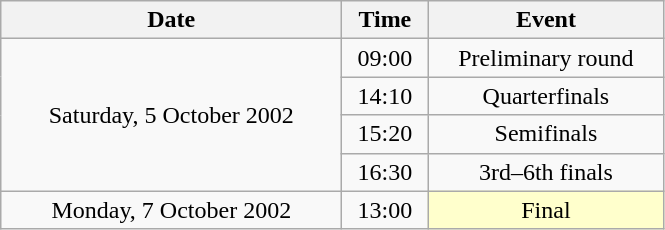<table class = "wikitable" style="text-align:center;">
<tr>
<th width=220>Date</th>
<th width=50>Time</th>
<th width=150>Event</th>
</tr>
<tr>
<td rowspan=4>Saturday, 5 October 2002</td>
<td>09:00</td>
<td>Preliminary round</td>
</tr>
<tr>
<td>14:10</td>
<td>Quarterfinals</td>
</tr>
<tr>
<td>15:20</td>
<td>Semifinals</td>
</tr>
<tr>
<td>16:30</td>
<td>3rd–6th finals</td>
</tr>
<tr>
<td>Monday, 7 October 2002</td>
<td>13:00</td>
<td bgcolor=ffffcc>Final</td>
</tr>
</table>
